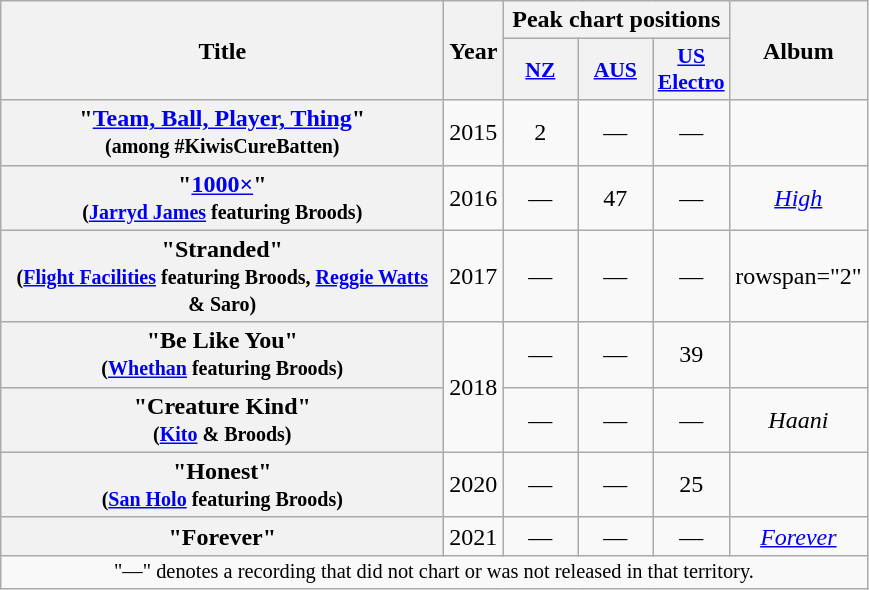<table class="wikitable plainrowheaders" style="text-align:center;">
<tr>
<th rowspan="2" style="width:18em;">Title</th>
<th rowspan="2">Year</th>
<th colspan="3">Peak chart positions</th>
<th rowspan="2">Album</th>
</tr>
<tr>
<th scope="col" style="width:3em;font-size:90%;"><a href='#'>NZ</a><br></th>
<th scope="col" style="width:3em;font-size:90%;"><a href='#'>AUS</a><br></th>
<th scope="col" style="width:3em;font-size:90%;"><a href='#'>US<br>Electro</a><br></th>
</tr>
<tr>
<th scope="row">"<a href='#'>Team, Ball, Player, Thing</a>" <br> <small>(among #KiwisCureBatten)</small></th>
<td>2015</td>
<td>2</td>
<td>—</td>
<td>—</td>
<td></td>
</tr>
<tr>
<th scope="row">"<a href='#'>1000×</a>" <br> <small>(<a href='#'>Jarryd James</a> featuring Broods)</small></th>
<td>2016</td>
<td>—</td>
<td>47</td>
<td>—</td>
<td><em><a href='#'>High</a></em></td>
</tr>
<tr>
<th scope="row">"Stranded"<br><small>(<a href='#'>Flight Facilities</a> featuring Broods, <a href='#'>Reggie Watts</a> & Saro)</small></th>
<td>2017</td>
<td>—</td>
<td>—</td>
<td>—</td>
<td>rowspan="2" </td>
</tr>
<tr>
<th scope="row">"Be Like You"<br><small>(<a href='#'>Whethan</a> featuring Broods)</small></th>
<td rowspan="2">2018</td>
<td>—</td>
<td>—</td>
<td>39</td>
</tr>
<tr>
<th scope="row">"Creature Kind"<br><small>(<a href='#'>Kito</a> & Broods)</small></th>
<td>—</td>
<td>—</td>
<td>—</td>
<td><em>Haani</em></td>
</tr>
<tr>
<th scope="row">"Honest"<br><small>(<a href='#'>San Holo</a> featuring Broods)</small></th>
<td>2020</td>
<td>—</td>
<td>—</td>
<td>25</td>
<td></td>
</tr>
<tr>
<th scope="row">"Forever"<br></th>
<td>2021</td>
<td>—</td>
<td>—</td>
<td>—</td>
<td><em><a href='#'>Forever</a></em></td>
</tr>
<tr>
<td colspan="12" style="text-align:center; font-size:85%">"—" denotes a recording that did not chart or was not released in that territory.</td>
</tr>
</table>
